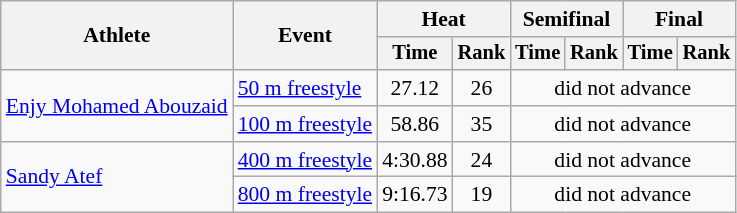<table class=wikitable style="font-size:90%">
<tr>
<th rowspan=2>Athlete</th>
<th rowspan=2>Event</th>
<th colspan=2>Heat</th>
<th colspan=2>Semifinal</th>
<th colspan=2>Final</th>
</tr>
<tr style="font-size:95%">
<th>Time</th>
<th>Rank</th>
<th>Time</th>
<th>Rank</th>
<th>Time</th>
<th>Rank</th>
</tr>
<tr align=center>
<td rowspan=2 align=left><a href='#'>Enjy Mohamed Abouzaid</a></td>
<td align=left><a href='#'>50 m freestyle</a></td>
<td>27.12</td>
<td>26</td>
<td colspan=4>did not advance</td>
</tr>
<tr align=center>
<td align=left><a href='#'>100 m freestyle</a></td>
<td>58.86</td>
<td>35</td>
<td colspan=4>did not advance</td>
</tr>
<tr align=center>
<td rowspan=2 align=left><a href='#'>Sandy Atef</a></td>
<td align=left><a href='#'>400 m freestyle</a></td>
<td>4:30.88</td>
<td>24</td>
<td colspan=4>did not advance</td>
</tr>
<tr align=center>
<td align=left><a href='#'>800 m freestyle</a></td>
<td>9:16.73</td>
<td>19</td>
<td colspan=4>did not advance</td>
</tr>
</table>
